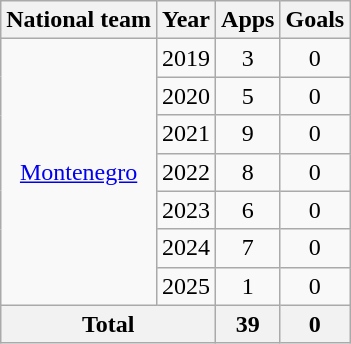<table class=wikitable style=text-align:center>
<tr>
<th>National team</th>
<th>Year</th>
<th>Apps</th>
<th>Goals</th>
</tr>
<tr>
<td rowspan="7"><a href='#'>Montenegro</a></td>
<td>2019</td>
<td>3</td>
<td>0</td>
</tr>
<tr>
<td>2020</td>
<td>5</td>
<td>0</td>
</tr>
<tr>
<td>2021</td>
<td>9</td>
<td>0</td>
</tr>
<tr>
<td>2022</td>
<td>8</td>
<td>0</td>
</tr>
<tr>
<td>2023</td>
<td>6</td>
<td>0</td>
</tr>
<tr>
<td>2024</td>
<td>7</td>
<td>0</td>
</tr>
<tr>
<td>2025</td>
<td>1</td>
<td>0</td>
</tr>
<tr>
<th colspan=2>Total</th>
<th>39</th>
<th>0</th>
</tr>
</table>
